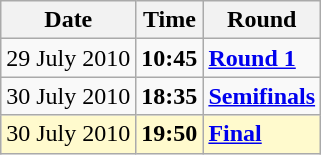<table class="wikitable">
<tr>
<th>Date</th>
<th>Time</th>
<th>Round</th>
</tr>
<tr>
<td>29 July 2010</td>
<td><strong>10:45</strong></td>
<td><strong><a href='#'>Round 1</a></strong></td>
</tr>
<tr>
<td>30 July 2010</td>
<td><strong>18:35</strong></td>
<td><strong><a href='#'>Semifinals</a></strong></td>
</tr>
<tr style=background:lemonchiffon>
<td>30 July 2010</td>
<td><strong>19:50</strong></td>
<td><strong><a href='#'>Final</a></strong></td>
</tr>
</table>
